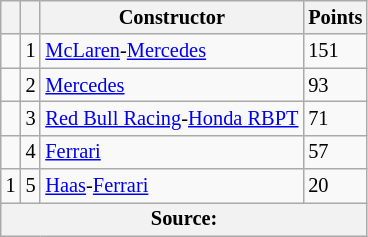<table class="wikitable" style="font-size: 85%;">
<tr>
<th scope="col"></th>
<th scope="col"></th>
<th scope="col">Constructor</th>
<th scope="col">Points</th>
</tr>
<tr>
<td align="left"></td>
<td align="center">1</td>
<td> <a href='#'>McLaren</a>-<a href='#'>Mercedes</a></td>
<td align="left">151</td>
</tr>
<tr>
<td align="left"></td>
<td align="center">2</td>
<td> <a href='#'>Mercedes</a></td>
<td align="left">93</td>
</tr>
<tr>
<td align="left"></td>
<td align="center">3</td>
<td> <a href='#'>Red Bull Racing</a>-<a href='#'>Honda RBPT</a></td>
<td align="left">71</td>
</tr>
<tr>
<td align="left"></td>
<td align="center">4</td>
<td> <a href='#'>Ferrari</a></td>
<td align="left">57</td>
</tr>
<tr>
<td align="left"> 1</td>
<td align="center">5</td>
<td> <a href='#'>Haas</a>-<a href='#'>Ferrari</a></td>
<td align="left">20</td>
</tr>
<tr>
<th colspan=4>Source:</th>
</tr>
</table>
